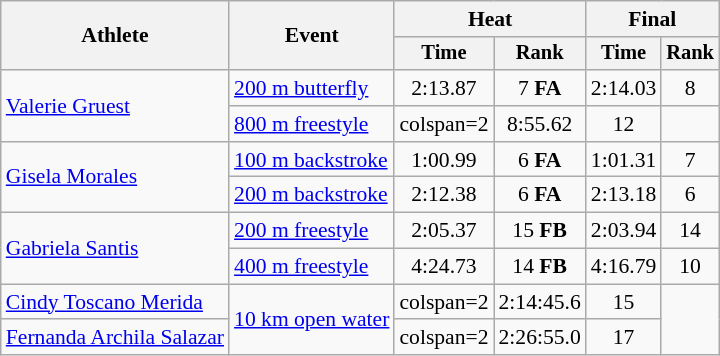<table class=wikitable style="font-size:90%">
<tr>
<th rowspan="2">Athlete</th>
<th rowspan="2">Event</th>
<th colspan="2">Heat</th>
<th colspan="2">Final</th>
</tr>
<tr style="font-size:95%">
<th>Time</th>
<th>Rank</th>
<th>Time</th>
<th>Rank</th>
</tr>
<tr align=center>
<td align=left rowspan="2"><a href='#'>Valerie Gruest</a></td>
<td align=left><a href='#'>200 m butterfly</a></td>
<td>2:13.87</td>
<td>7 <strong>FA</strong></td>
<td>2:14.03</td>
<td>8</td>
</tr>
<tr align=center>
<td align=left><a href='#'>800 m freestyle</a></td>
<td>colspan=2 </td>
<td>8:55.62</td>
<td>12</td>
</tr>
<tr align=center>
<td align=left rowspan="2"><a href='#'>Gisela Morales</a></td>
<td align=left><a href='#'>100 m backstroke</a></td>
<td>1:00.99</td>
<td>6 <strong>FA</strong></td>
<td>1:01.31</td>
<td>7</td>
</tr>
<tr align=center>
<td align=left><a href='#'>200 m backstroke</a></td>
<td>2:12.38</td>
<td>6 <strong>FA</strong></td>
<td>2:13.18</td>
<td>6</td>
</tr>
<tr align=center>
<td align=left rowspan="2"><a href='#'>Gabriela Santis</a></td>
<td align=left><a href='#'>200 m freestyle</a></td>
<td>2:05.37</td>
<td>15 <strong>FB</strong></td>
<td>2:03.94</td>
<td>14</td>
</tr>
<tr align=center>
<td align=left><a href='#'>400 m freestyle</a></td>
<td>4:24.73</td>
<td>14 <strong>FB</strong></td>
<td>4:16.79</td>
<td>10</td>
</tr>
<tr align=center>
<td align=left><a href='#'>Cindy Toscano Merida</a></td>
<td align=left rowspan=2><a href='#'>10 km open water</a></td>
<td>colspan=2 </td>
<td>2:14:45.6</td>
<td>15</td>
</tr>
<tr align=center>
<td align=left><a href='#'>Fernanda Archila Salazar</a></td>
<td>colspan=2 </td>
<td>2:26:55.0</td>
<td>17</td>
</tr>
</table>
